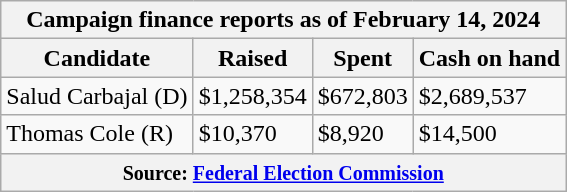<table class="wikitable sortable">
<tr>
<th colspan=4>Campaign finance reports as of February 14, 2024</th>
</tr>
<tr style="text-align:center;">
<th>Candidate</th>
<th>Raised</th>
<th>Spent</th>
<th>Cash on hand</th>
</tr>
<tr>
<td>Salud Carbajal (D)</td>
<td>$1,258,354</td>
<td>$672,803</td>
<td>$2,689,537</td>
</tr>
<tr>
<td>Thomas Cole (R)</td>
<td>$10,370</td>
<td>$8,920</td>
<td>$14,500</td>
</tr>
<tr>
<th colspan="4"><small>Source: <a href='#'>Federal Election Commission</a></small></th>
</tr>
</table>
